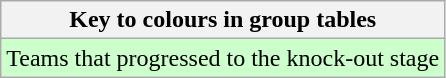<table class="wikitable">
<tr>
<th>Key to colours in group tables</th>
</tr>
<tr bgcolor=#CCFFCC>
<td>Teams that progressed to the knock-out stage</td>
</tr>
</table>
